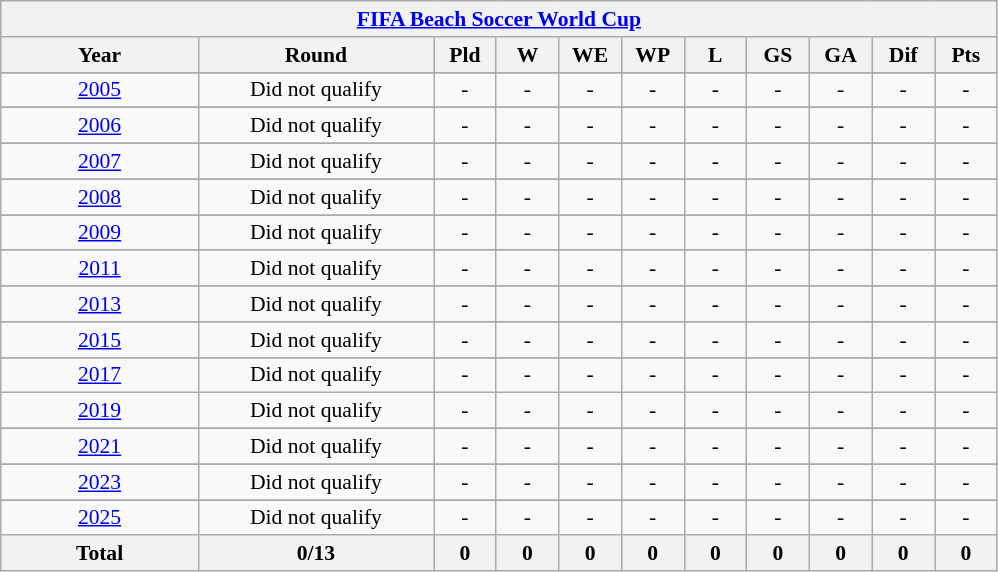<table class="wikitable" style="text-align: center;font-size:90%;">
<tr>
<th colspan=11><a href='#'>FIFA Beach Soccer World Cup</a></th>
</tr>
<tr>
<th width=125>Year</th>
<th width=150>Round</th>
<th width=35>Pld</th>
<th width=35>W</th>
<th width=35>WE</th>
<th width=35>WP</th>
<th width=35>L</th>
<th width=35>GS</th>
<th width=35>GA</th>
<th width=35>Dif</th>
<th width=35>Pts</th>
</tr>
<tr>
</tr>
<tr>
<td> <a href='#'>2005</a></td>
<td>Did not qualify</td>
<td>-</td>
<td>-</td>
<td>-</td>
<td>-</td>
<td>-</td>
<td>-</td>
<td>-</td>
<td>-</td>
<td>-</td>
</tr>
<tr>
</tr>
<tr>
<td> <a href='#'>2006</a></td>
<td>Did not qualify</td>
<td>-</td>
<td>-</td>
<td>-</td>
<td>-</td>
<td>-</td>
<td>-</td>
<td>-</td>
<td>-</td>
<td>-</td>
</tr>
<tr>
</tr>
<tr>
<td> <a href='#'>2007</a></td>
<td>Did not qualify</td>
<td>-</td>
<td>-</td>
<td>-</td>
<td>-</td>
<td>-</td>
<td>-</td>
<td>-</td>
<td>-</td>
<td>-</td>
</tr>
<tr>
</tr>
<tr>
<td> <a href='#'>2008</a></td>
<td>Did not qualify</td>
<td>-</td>
<td>-</td>
<td>-</td>
<td>-</td>
<td>-</td>
<td>-</td>
<td>-</td>
<td>-</td>
<td>-</td>
</tr>
<tr>
</tr>
<tr>
<td> <a href='#'>2009</a></td>
<td>Did not qualify</td>
<td>-</td>
<td>-</td>
<td>-</td>
<td>-</td>
<td>-</td>
<td>-</td>
<td>-</td>
<td>-</td>
<td>-</td>
</tr>
<tr>
</tr>
<tr>
<td> <a href='#'>2011</a></td>
<td>Did not qualify</td>
<td>-</td>
<td>-</td>
<td>-</td>
<td>-</td>
<td>-</td>
<td>-</td>
<td>-</td>
<td>-</td>
<td>-</td>
</tr>
<tr>
</tr>
<tr>
<td> <a href='#'>2013</a></td>
<td>Did not qualify</td>
<td>-</td>
<td>-</td>
<td>-</td>
<td>-</td>
<td>-</td>
<td>-</td>
<td>-</td>
<td>-</td>
<td>-</td>
</tr>
<tr>
</tr>
<tr>
<td> <a href='#'>2015</a></td>
<td>Did not qualify</td>
<td>-</td>
<td>-</td>
<td>-</td>
<td>-</td>
<td>-</td>
<td>-</td>
<td>-</td>
<td>-</td>
<td>-</td>
</tr>
<tr>
</tr>
<tr>
<td> <a href='#'>2017</a></td>
<td>Did not qualify</td>
<td>-</td>
<td>-</td>
<td>-</td>
<td>-</td>
<td>-</td>
<td>-</td>
<td>-</td>
<td>-</td>
<td>-</td>
</tr>
<tr>
<td> <a href='#'>2019</a></td>
<td>Did not qualify</td>
<td>-</td>
<td>-</td>
<td>-</td>
<td>-</td>
<td>-</td>
<td>-</td>
<td>-</td>
<td>-</td>
<td>-</td>
</tr>
<tr>
</tr>
<tr>
<td> <a href='#'>2021</a></td>
<td>Did not qualify</td>
<td>-</td>
<td>-</td>
<td>-</td>
<td>-</td>
<td>-</td>
<td>-</td>
<td>-</td>
<td>-</td>
<td>-</td>
</tr>
<tr>
</tr>
<tr>
<td> <a href='#'>2023</a></td>
<td>Did not qualify</td>
<td>-</td>
<td>-</td>
<td>-</td>
<td>-</td>
<td>-</td>
<td>-</td>
<td>-</td>
<td>-</td>
<td>-</td>
</tr>
<tr>
</tr>
<tr>
<td> <a href='#'>2025</a></td>
<td>Did not qualify</td>
<td>-</td>
<td>-</td>
<td>-</td>
<td>-</td>
<td>-</td>
<td>-</td>
<td>-</td>
<td>-</td>
<td>-</td>
</tr>
<tr>
<th>Total</th>
<th>0/13</th>
<th>0</th>
<th>0</th>
<th>0</th>
<th>0</th>
<th>0</th>
<th>0</th>
<th>0</th>
<th>0</th>
<th>0</th>
</tr>
</table>
